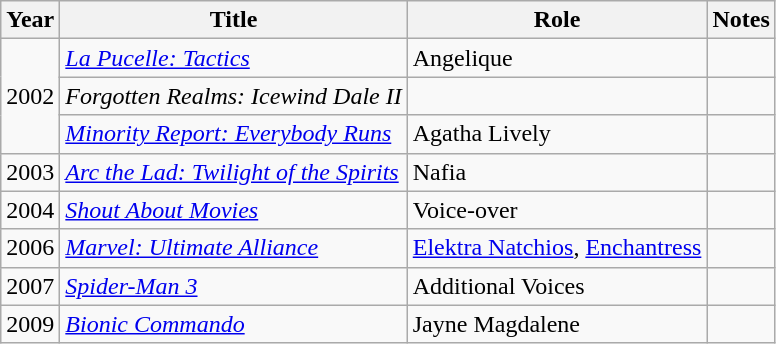<table class="wikitable sortable">
<tr>
<th>Year</th>
<th>Title</th>
<th>Role</th>
<th class="unsortable">Notes</th>
</tr>
<tr>
<td rowspan=3>2002</td>
<td><em><a href='#'>La Pucelle: Tactics</a></em></td>
<td>Angelique</td>
<td></td>
</tr>
<tr>
<td><em>Forgotten Realms: Icewind Dale II</em></td>
<td></td>
<td></td>
</tr>
<tr>
<td><em><a href='#'>Minority Report: Everybody Runs</a></em></td>
<td>Agatha Lively</td>
<td></td>
</tr>
<tr>
<td>2003</td>
<td><em><a href='#'>Arc the Lad: Twilight of the Spirits</a></em></td>
<td>Nafia</td>
<td></td>
</tr>
<tr>
<td>2004</td>
<td><em><a href='#'>Shout About Movies</a></em></td>
<td>Voice-over</td>
<td></td>
</tr>
<tr>
<td>2006</td>
<td><em><a href='#'>Marvel: Ultimate Alliance</a></em></td>
<td><a href='#'>Elektra Natchios</a>, <a href='#'>Enchantress</a></td>
<td></td>
</tr>
<tr>
<td>2007</td>
<td><em><a href='#'>Spider-Man 3</a></em></td>
<td>Additional Voices</td>
<td></td>
</tr>
<tr>
<td>2009</td>
<td><em><a href='#'>Bionic Commando</a></em></td>
<td>Jayne Magdalene</td>
<td></td>
</tr>
</table>
